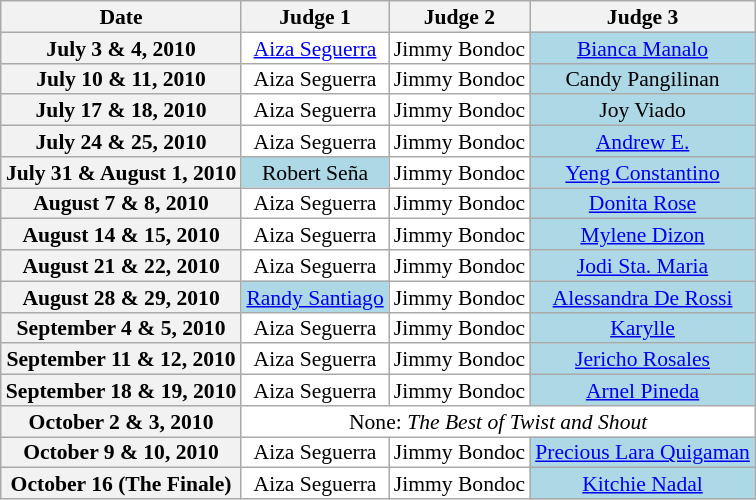<table class="wikitable" style="text-align:center; font-size:90%; line-height:14px;">
<tr>
<th>Date</th>
<th>Judge 1</th>
<th>Judge 2</th>
<th>Judge 3</th>
</tr>
<tr>
<th>July 3 & 4, 2010</th>
<td style="background:white"><a href='#'>Aiza Seguerra</a></td>
<td style="background:white">Jimmy Bondoc</td>
<td style="background:lightblue"><a href='#'>Bianca Manalo</a></td>
</tr>
<tr>
<th>July 10 & 11, 2010</th>
<td style="background:white">Aiza Seguerra</td>
<td style="background:white">Jimmy Bondoc</td>
<td style="background:lightblue">Candy Pangilinan</td>
</tr>
<tr>
<th>July 17 & 18, 2010</th>
<td style="background:white">Aiza Seguerra</td>
<td style="background:white">Jimmy Bondoc</td>
<td style="background:lightblue">Joy Viado</td>
</tr>
<tr>
<th>July 24 & 25, 2010</th>
<td style="background:white">Aiza Seguerra</td>
<td style="background:white">Jimmy Bondoc</td>
<td style="background:lightblue"><a href='#'>Andrew E.</a></td>
</tr>
<tr>
<th>July 31 & August 1, 2010</th>
<td style="background:lightblue">Robert Seña</td>
<td style="background:white">Jimmy Bondoc</td>
<td style="background:lightblue"><a href='#'>Yeng Constantino</a></td>
</tr>
<tr>
<th>August 7 & 8, 2010</th>
<td style="background:white">Aiza Seguerra</td>
<td style="background:white">Jimmy Bondoc</td>
<td style="background:lightblue"><a href='#'>Donita Rose</a></td>
</tr>
<tr>
<th>August 14 & 15, 2010</th>
<td style="background:white">Aiza Seguerra</td>
<td style="background:white">Jimmy Bondoc</td>
<td style="background:lightblue"><a href='#'>Mylene Dizon</a></td>
</tr>
<tr>
<th>August 21 & 22, 2010</th>
<td style="background:white">Aiza Seguerra</td>
<td style="background:white">Jimmy Bondoc</td>
<td style="background:lightblue"><a href='#'>Jodi Sta. Maria</a></td>
</tr>
<tr>
<th>August 28 & 29, 2010</th>
<td style="background:lightblue"><a href='#'>Randy Santiago</a></td>
<td style="background:white">Jimmy Bondoc</td>
<td style="background:lightblue"><a href='#'>Alessandra De Rossi</a></td>
</tr>
<tr>
<th>September 4 & 5, 2010</th>
<td style="background:white">Aiza Seguerra</td>
<td style="background:white">Jimmy Bondoc</td>
<td style="background:lightblue"><a href='#'>Karylle</a></td>
</tr>
<tr>
<th>September 11 & 12, 2010</th>
<td style="background:white">Aiza Seguerra</td>
<td style="background:white">Jimmy Bondoc</td>
<td style="background:lightblue"><a href='#'>Jericho Rosales</a></td>
</tr>
<tr>
<th>September 18 & 19, 2010</th>
<td style="background:white">Aiza Seguerra</td>
<td style="background:white">Jimmy Bondoc</td>
<td style="background:lightblue"><a href='#'>Arnel Pineda</a></td>
</tr>
<tr>
<th>October 2 & 3, 2010</th>
<td colspan="3" style="background:white">None: <em>The Best of Twist and Shout</em></td>
</tr>
<tr>
<th>October 9 & 10, 2010</th>
<td style="background:white">Aiza Seguerra</td>
<td style="background:white">Jimmy Bondoc</td>
<td style="background:lightblue"><a href='#'>Precious Lara Quigaman</a></td>
</tr>
<tr>
<th>October 16 (The Finale)</th>
<td style="background:white">Aiza Seguerra</td>
<td style="background:white">Jimmy Bondoc</td>
<td style="background:lightblue"><a href='#'>Kitchie Nadal</a></td>
</tr>
</table>
